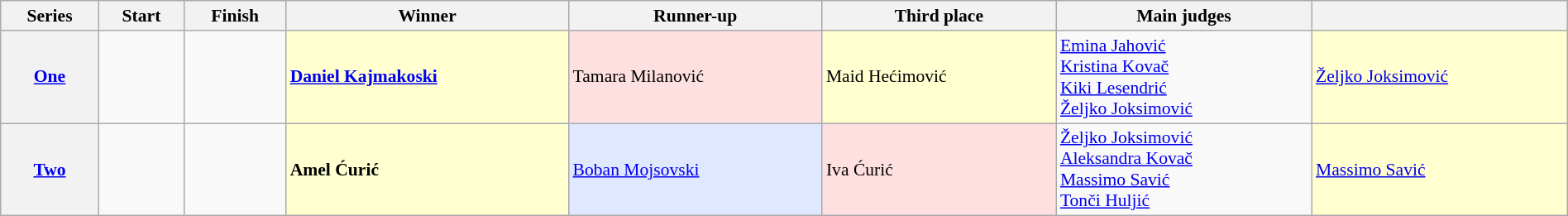<table class="wikitable"  style="font-size:90%; width:100%;">
<tr>
<th scope="col">Series</th>
<th scope="col">Start</th>
<th scope="col">Finish</th>
<th scope="col">Winner</th>
<th scope="col">Runner-up</th>
<th scope="col">Third place</th>
<th scope="col">Main judges</th>
<th scope="col"></th>
</tr>
<tr>
<th scope="row"><a href='#'>One</a></th>
<td></td>
<td></td>
<td style="background:#FFFFD0;"><strong><a href='#'>Daniel Kajmakoski</a></strong></td>
<td style="background:#FFE0E0;">Tamara Milanović</td>
<td style="background:#FFFFD0;">Maid Hećimović</td>
<td><a href='#'>Emina Jahović</a><br><a href='#'>Kristina Kovač</a><br><a href='#'>Kiki Lesendrić</a><br><a href='#'>Željko Joksimović</a></td>
<td style="background:#FFFFD0;"><a href='#'>Željko Joksimović</a></td>
</tr>
<tr>
<th scope="row"><a href='#'>Two</a></th>
<td></td>
<td></td>
<td style="background:#FFFFD0;"><strong>Amel Ćurić</strong></td>
<td style="background:#E0E8FF;"><a href='#'>Boban Mojsovski</a></td>
<td style="background:#FFE0E0;">Iva Ćurić</td>
<td><a href='#'>Željko Joksimović</a><br><a href='#'>Aleksandra Kovač</a><br><a href='#'>Massimo Savić</a><br><a href='#'>Tonči Huljić</a></td>
<td style="background:#FFFFD0;"><a href='#'>Massimo Savić</a></td>
</tr>
</table>
